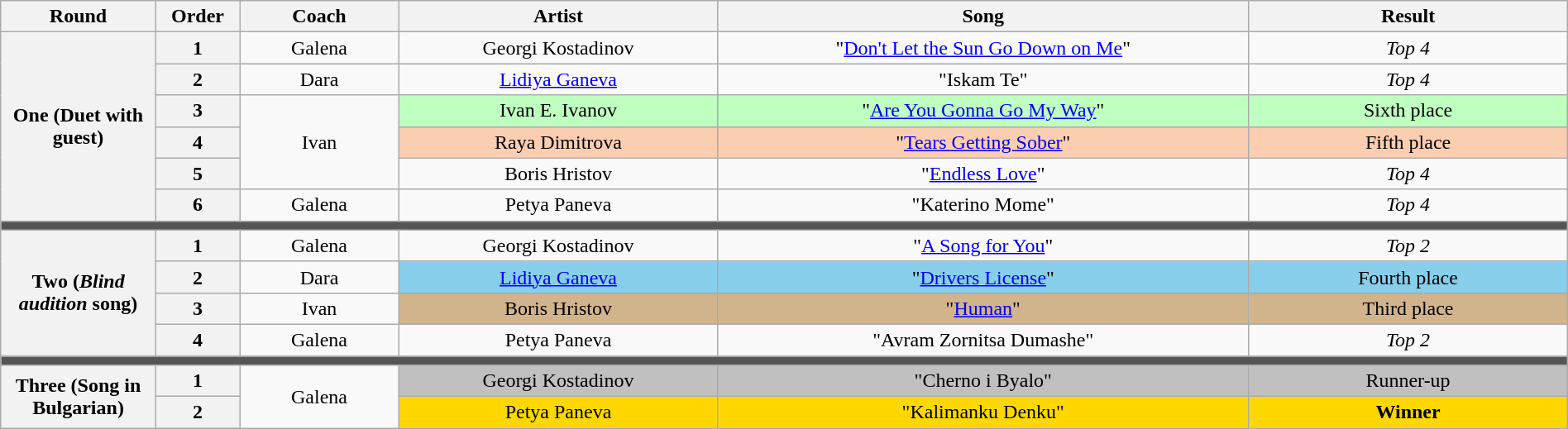<table class="wikitable" style="text-align: center; width:100%">
<tr>
<th style="width:05%">Round</th>
<th style="width:02%">Order</th>
<th style="width:06%">Coach</th>
<th style="width:12%">Artist</th>
<th style="width:20%">Song</th>
<th style="width:12%">Result</th>
</tr>
<tr>
<th rowspan="6">One (Duet with guest)</th>
<th>1</th>
<td>Galena</td>
<td>Georgi Kostadinov </td>
<td>"<a href='#'>Don't Let the Sun Go Down on Me</a>"</td>
<td><em>Top 4</em></td>
</tr>
<tr>
<th>2</th>
<td>Dara</td>
<td><a href='#'>Lidiya Ganeva</a> </td>
<td>"Iskam Te"</td>
<td><em>Top 4</em></td>
</tr>
<tr>
<th>3</th>
<td rowspan="3">Ivan</td>
<td bgcolor="#BFFFC0">Ivan E. Ivanov </td>
<td bgcolor="#BFFFC0">"<a href='#'>Are You Gonna Go My Way</a>"</td>
<td bgcolor="#BFFFC0">Sixth place</td>
</tr>
<tr bgcolor="#fbceb1">
<th>4</th>
<td>Raya Dimitrova </td>
<td>"<a href='#'>Tears Getting Sober</a>"</td>
<td>Fifth place</td>
</tr>
<tr>
<th>5</th>
<td>Boris Hristov </td>
<td>"<a href='#'>Endless Love</a>"</td>
<td><em>Top 4</em></td>
</tr>
<tr>
<th>6</th>
<td>Galena</td>
<td>Petya Paneva </td>
<td>"Katerino Mome"</td>
<td><em>Top 4</em></td>
</tr>
<tr>
<th colspan="7" style="background:#555"></th>
</tr>
<tr>
<th rowspan="4">Two (<em>Blind audition</em> song)</th>
<th>1</th>
<td>Galena</td>
<td>Georgi Kostadinov</td>
<td>"<a href='#'>A Song for You</a>"</td>
<td><em>Top 2</em></td>
</tr>
<tr>
<th>2</th>
<td>Dara</td>
<td bgcolor="skyblue"><a href='#'>Lidiya Ganeva</a></td>
<td bgcolor="skyblue">"<a href='#'>Drivers License</a>"</td>
<td bgcolor="skyblue">Fourth place</td>
</tr>
<tr>
<th>3</th>
<td>Ivan</td>
<td bgcolor="tan">Boris Hristov</td>
<td bgcolor="tan">"<a href='#'>Human</a>"</td>
<td bgcolor="tan">Third place</td>
</tr>
<tr>
<th>4</th>
<td>Galena</td>
<td>Petya Paneva</td>
<td>"Avram Zornitsa Dumashe"</td>
<td><em>Top 2</em></td>
</tr>
<tr>
<th colspan="7" style="background:#555"></th>
</tr>
<tr>
<th rowspan="4">Three (Song in Bulgarian)</th>
<th>1</th>
<td rowspan="2">Galena</td>
<td bgcolor="silver">Georgi Kostadinov</td>
<td bgcolor="silver">"Cherno i Byalo"</td>
<td bgcolor="silver">Runner-up</td>
</tr>
<tr bgcolor="gold">
<th>2</th>
<td>Petya Paneva</td>
<td>"Kalimanku Denku"</td>
<td><strong>Winner</strong></td>
</tr>
</table>
